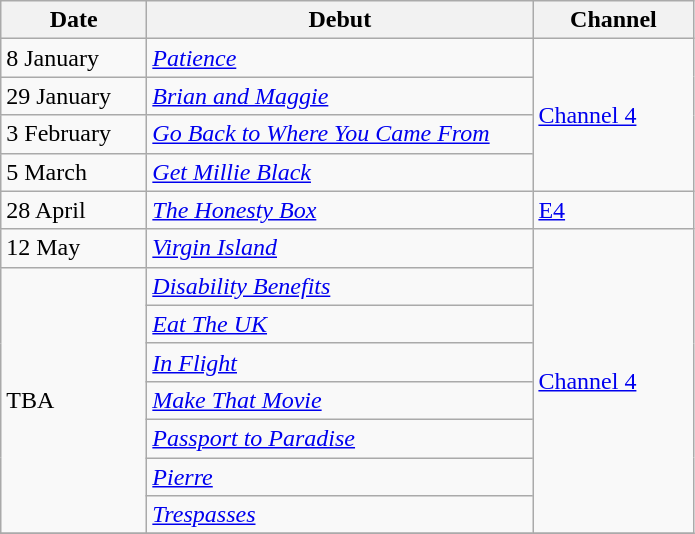<table class="wikitable">
<tr>
<th width=90>Date</th>
<th width=250>Debut</th>
<th width=100>Channel</th>
</tr>
<tr>
<td>8 January</td>
<td><em><a href='#'>Patience</a></em></td>
<td rowspan="4"><a href='#'>Channel 4</a></td>
</tr>
<tr>
<td>29 January</td>
<td><em><a href='#'>Brian and Maggie</a></em></td>
</tr>
<tr>
<td>3 February</td>
<td><em><a href='#'> Go Back to Where You Came From</a></em></td>
</tr>
<tr>
<td>5 March</td>
<td><em><a href='#'>Get Millie Black</a></em></td>
</tr>
<tr>
<td>28 April</td>
<td><em><a href='#'>The Honesty Box</a></em></td>
<td><a href='#'>E4</a></td>
</tr>
<tr>
<td>12 May</td>
<td><em><a href='#'>Virgin Island</a></em></td>
<td rowspan="8"><a href='#'>Channel 4</a></td>
</tr>
<tr>
<td rowspan="7">TBA</td>
<td><em><a href='#'>Disability Benefits</a></em></td>
</tr>
<tr>
<td><em><a href='#'>Eat The UK</a></em></td>
</tr>
<tr>
<td><em><a href='#'>In Flight</a></em></td>
</tr>
<tr>
<td><em><a href='#'>Make That Movie</a></em></td>
</tr>
<tr>
<td><em><a href='#'>Passport to Paradise</a></em></td>
</tr>
<tr>
<td><em><a href='#'>Pierre</a></em></td>
</tr>
<tr>
<td><em><a href='#'>Trespasses</a></em></td>
</tr>
<tr>
</tr>
</table>
